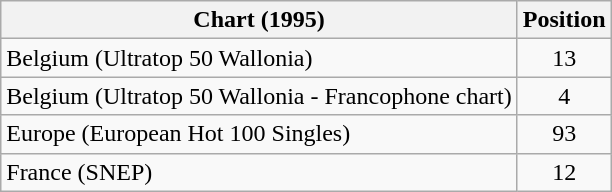<table class="wikitable sortable">
<tr>
<th>Chart (1995)</th>
<th>Position</th>
</tr>
<tr>
<td>Belgium (Ultratop 50 Wallonia)</td>
<td align="center">13</td>
</tr>
<tr>
<td>Belgium (Ultratop 50 Wallonia - Francophone chart)</td>
<td align="center">4</td>
</tr>
<tr>
<td>Europe (European Hot 100 Singles)</td>
<td align="center">93</td>
</tr>
<tr>
<td>France (SNEP)</td>
<td align="center">12</td>
</tr>
</table>
